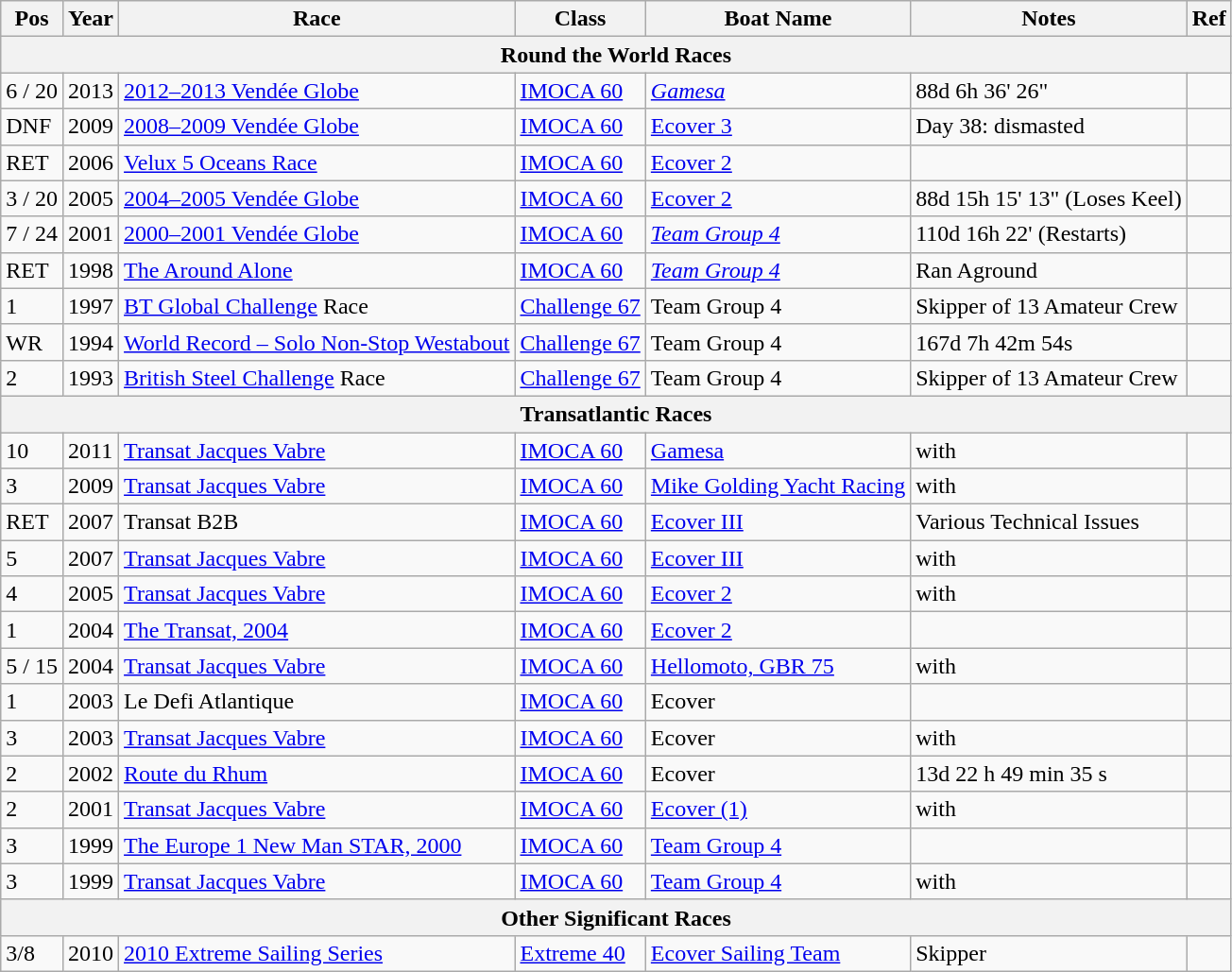<table class="wikitable sortable">
<tr>
<th>Pos</th>
<th>Year</th>
<th>Race</th>
<th>Class</th>
<th>Boat Name</th>
<th>Notes</th>
<th>Ref</th>
</tr>
<tr>
<th colspan = 7><strong>Round the World Races</strong></th>
</tr>
<tr>
<td>6 / 20</td>
<td>2013</td>
<td><a href='#'>2012–2013 Vendée Globe</a></td>
<td><a href='#'>IMOCA 60</a></td>
<td><em><a href='#'>Gamesa</a></em></td>
<td>88d 6h 36' 26"</td>
<td></td>
</tr>
<tr>
<td>DNF</td>
<td>2009</td>
<td><a href='#'>2008–2009 Vendée Globe</a></td>
<td><a href='#'>IMOCA 60</a></td>
<td><a href='#'>Ecover 3</a></td>
<td>Day 38: dismasted</td>
<td></td>
</tr>
<tr>
<td>RET</td>
<td>2006</td>
<td><a href='#'>Velux 5 Oceans Race</a></td>
<td><a href='#'>IMOCA 60</a></td>
<td><a href='#'>Ecover 2</a></td>
<td></td>
<td></td>
</tr>
<tr>
<td>3 / 20</td>
<td>2005</td>
<td><a href='#'>2004–2005 Vendée Globe</a></td>
<td><a href='#'>IMOCA 60</a></td>
<td><a href='#'>Ecover 2</a></td>
<td>88d 15h 15' 13" (Loses Keel)</td>
<td></td>
</tr>
<tr>
<td>7 / 24</td>
<td>2001</td>
<td><a href='#'>2000–2001 Vendée Globe</a></td>
<td><a href='#'>IMOCA 60</a></td>
<td><em><a href='#'>Team Group 4</a></em></td>
<td>110d 16h 22' (Restarts)</td>
<td></td>
</tr>
<tr>
<td>RET</td>
<td>1998</td>
<td><a href='#'>The Around Alone</a></td>
<td><a href='#'>IMOCA 60</a></td>
<td><em><a href='#'>Team Group 4</a></em></td>
<td>Ran Aground</td>
<td></td>
</tr>
<tr>
<td>1</td>
<td>1997</td>
<td><a href='#'>BT Global Challenge</a> Race</td>
<td><a href='#'>Challenge 67</a></td>
<td>Team Group 4</td>
<td>Skipper of 13 Amateur Crew</td>
<td></td>
</tr>
<tr>
<td>WR</td>
<td>1994</td>
<td><a href='#'>World Record – Solo Non-Stop Westabout</a></td>
<td><a href='#'>Challenge 67</a></td>
<td>Team Group 4</td>
<td>167d 7h 42m 54s</td>
<td></td>
</tr>
<tr>
<td>2</td>
<td>1993</td>
<td><a href='#'>British Steel Challenge</a> Race</td>
<td><a href='#'>Challenge 67</a></td>
<td>Team Group 4</td>
<td>Skipper of 13 Amateur Crew</td>
<td></td>
</tr>
<tr>
<th colspan = 7>Transatlantic Races</th>
</tr>
<tr>
<td>10</td>
<td>2011</td>
<td><a href='#'>Transat Jacques Vabre</a></td>
<td><a href='#'>IMOCA 60</a></td>
<td><a href='#'>Gamesa</a></td>
<td>with </td>
<td></td>
</tr>
<tr>
<td>3</td>
<td>2009</td>
<td><a href='#'>Transat Jacques Vabre</a></td>
<td><a href='#'>IMOCA 60</a></td>
<td><a href='#'>Mike Golding Yacht Racing</a></td>
<td>with </td>
<td></td>
</tr>
<tr>
<td>RET</td>
<td>2007</td>
<td>Transat B2B</td>
<td><a href='#'>IMOCA 60</a></td>
<td><a href='#'>Ecover III</a></td>
<td>Various Technical Issues</td>
<td></td>
</tr>
<tr>
<td>5</td>
<td>2007</td>
<td><a href='#'>Transat Jacques Vabre</a></td>
<td><a href='#'>IMOCA 60</a></td>
<td><a href='#'>Ecover III</a></td>
<td>with </td>
<td></td>
</tr>
<tr>
<td>4</td>
<td>2005</td>
<td><a href='#'>Transat Jacques Vabre</a></td>
<td><a href='#'>IMOCA 60</a></td>
<td><a href='#'>Ecover 2</a></td>
<td>with </td>
<td></td>
</tr>
<tr>
<td>1</td>
<td>2004</td>
<td><a href='#'>The Transat, 2004</a></td>
<td><a href='#'>IMOCA 60</a></td>
<td><a href='#'>Ecover 2</a></td>
<td></td>
<td></td>
</tr>
<tr>
<td>5 / 15</td>
<td>2004</td>
<td><a href='#'>Transat Jacques Vabre</a></td>
<td><a href='#'>IMOCA 60</a></td>
<td><a href='#'>Hellomoto, GBR 75</a></td>
<td>with </td>
<td></td>
</tr>
<tr>
<td>1</td>
<td>2003</td>
<td>Le Defi Atlantique</td>
<td><a href='#'>IMOCA 60</a></td>
<td>Ecover</td>
<td></td>
<td></td>
</tr>
<tr>
<td>3</td>
<td>2003</td>
<td><a href='#'>Transat Jacques Vabre</a></td>
<td><a href='#'>IMOCA 60</a></td>
<td>Ecover</td>
<td>with </td>
<td></td>
</tr>
<tr>
<td>2</td>
<td>2002</td>
<td><a href='#'>Route du Rhum</a></td>
<td><a href='#'>IMOCA 60</a></td>
<td>Ecover</td>
<td>13d 22 h 49 min 35 s</td>
<td></td>
</tr>
<tr>
<td>2</td>
<td>2001</td>
<td><a href='#'>Transat Jacques Vabre</a></td>
<td><a href='#'>IMOCA 60</a></td>
<td><a href='#'>Ecover (1)</a></td>
<td>with </td>
<td></td>
</tr>
<tr>
<td>3</td>
<td>1999</td>
<td><a href='#'>The Europe 1 New Man STAR, 2000</a></td>
<td><a href='#'>IMOCA 60</a></td>
<td><a href='#'>Team Group 4</a></td>
<td></td>
</tr>
<tr>
<td>3</td>
<td>1999</td>
<td><a href='#'>Transat Jacques Vabre</a></td>
<td><a href='#'>IMOCA 60</a></td>
<td><a href='#'>Team Group 4</a></td>
<td>with </td>
<td></td>
</tr>
<tr>
<th colspan = 7><strong>Other Significant Races</strong></th>
</tr>
<tr>
<td>3/8</td>
<td>2010</td>
<td><a href='#'>2010 Extreme Sailing Series</a></td>
<td><a href='#'>Extreme 40</a></td>
<td><a href='#'>Ecover Sailing Team</a></td>
<td>Skipper</td>
<td></td>
</tr>
</table>
